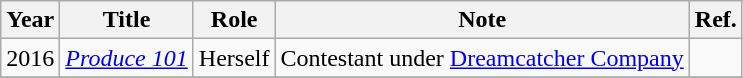<table class="wikitable">
<tr>
<th>Year</th>
<th>Title</th>
<th>Role</th>
<th>Note</th>
<th>Ref.</th>
</tr>
<tr>
<td>2016</td>
<td><em><a href='#'>Produce 101</a></em></td>
<td>Herself</td>
<td>Contestant under <a href='#'>Dreamcatcher Company</a></td>
<td></td>
</tr>
<tr>
</tr>
</table>
